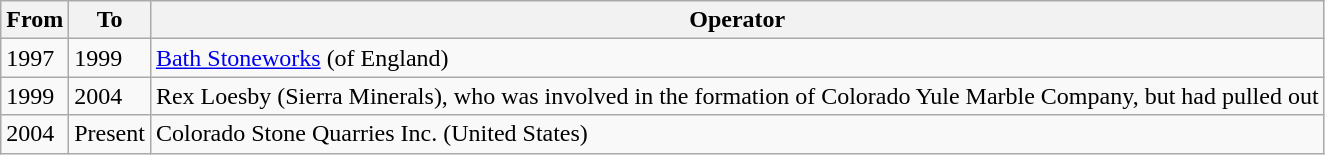<table class="wikitable">
<tr>
<th>From</th>
<th>To</th>
<th>Operator</th>
</tr>
<tr>
<td>1997</td>
<td>1999</td>
<td><a href='#'>Bath Stoneworks</a> (of England)</td>
</tr>
<tr>
<td>1999</td>
<td>2004</td>
<td>Rex Loesby (Sierra Minerals), who was involved in the formation of Colorado Yule Marble Company, but had pulled out</td>
</tr>
<tr>
<td>2004</td>
<td>Present</td>
<td>Colorado Stone Quarries Inc. (United States)</td>
</tr>
</table>
